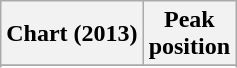<table class="wikitable plainrowheaders sortable" style="text-align:center;">
<tr>
<th scope="col">Chart (2013)</th>
<th scope="col">Peak<br>position</th>
</tr>
<tr>
</tr>
<tr>
</tr>
</table>
